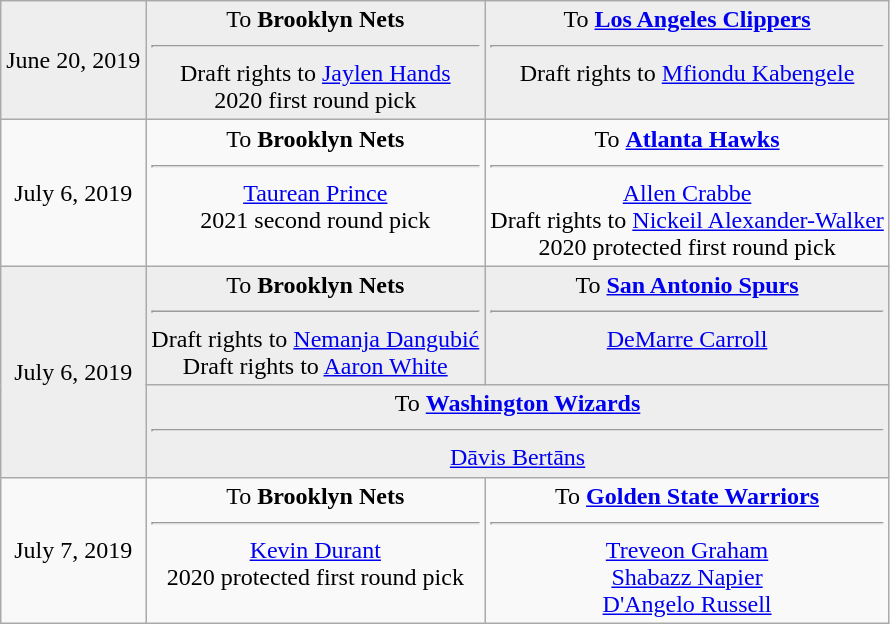<table class="wikitable" style="text-align:center;">
<tr style="background:#eee;">
<td>June 20, 2019</td>
<td style="vertical-align:top;">To <strong>Brooklyn Nets</strong><hr>Draft rights to <a href='#'>Jaylen Hands</a><br>2020 first round pick</td>
<td style="vertical-align:top;">To <strong><a href='#'>Los Angeles Clippers</a></strong><hr>Draft rights to <a href='#'>Mfiondu Kabengele</a></td>
</tr>
<tr>
<td>July 6, 2019</td>
<td style="vertical-align:top;">To <strong>Brooklyn Nets</strong><hr><a href='#'>Taurean Prince</a><br>2021 second round pick</td>
<td style="vertical-align:top;">To <strong><a href='#'>Atlanta Hawks</a></strong><hr><a href='#'>Allen Crabbe</a><br>Draft rights to <a href='#'>Nickeil Alexander-Walker</a><br>2020 protected first round pick</td>
</tr>
<tr style="background:#eee;">
<td rowspan="2">July 6, 2019</td>
<td style="vertical-align:top;">To <strong>Brooklyn Nets</strong><hr>Draft rights to <a href='#'>Nemanja Dangubić</a><br>Draft rights to <a href='#'>Aaron White</a></td>
<td style="vertical-align:top;">To <strong><a href='#'>San Antonio Spurs</a></strong><hr><a href='#'>DeMarre Carroll</a></td>
</tr>
<tr style="background:#eee;">
<td style="vertical-align:top;" colspan="2">To <strong><a href='#'>Washington Wizards</a></strong><hr><a href='#'>Dāvis Bertāns</a></td>
</tr>
<tr>
<td>July 7, 2019</td>
<td style="vertical-align:top;">To <strong>Brooklyn Nets</strong><hr><a href='#'>Kevin Durant</a><br>2020 protected first round pick</td>
<td style="vertical-align:top;">To <strong><a href='#'>Golden State Warriors</a></strong><hr><a href='#'>Treveon Graham</a><br><a href='#'>Shabazz Napier</a><br><a href='#'>D'Angelo Russell</a></td>
</tr>
</table>
